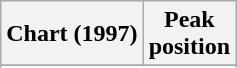<table class="wikitable sortable plainrowheaders" style="text-align:center">
<tr>
<th>Chart (1997)</th>
<th>Peak<br>position</th>
</tr>
<tr>
</tr>
<tr>
</tr>
</table>
